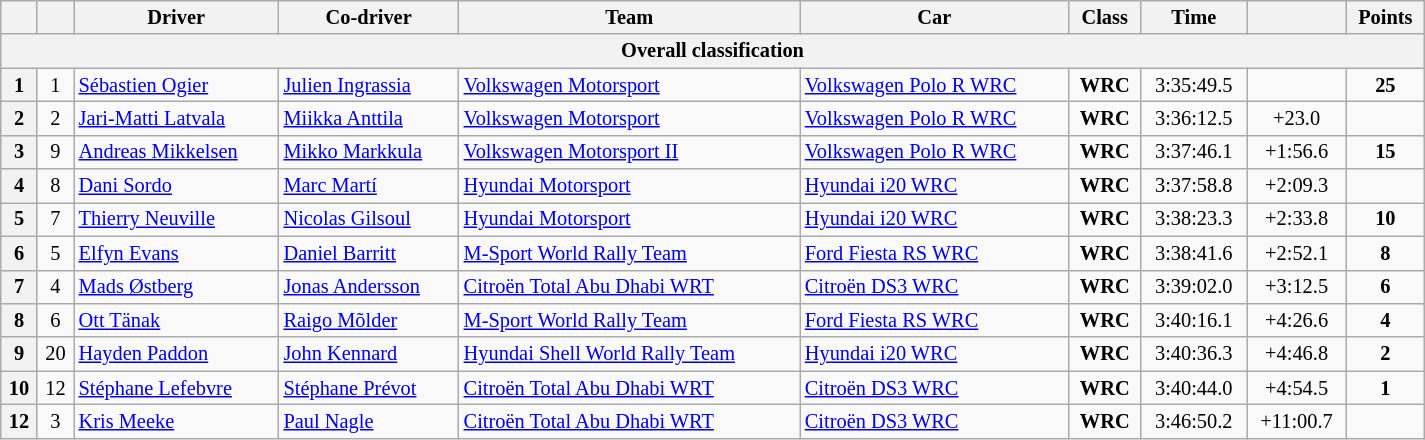<table class="wikitable" width=85% style="text-align: left; font-size: 85%; max-width: 950px;">
<tr>
<th></th>
<th></th>
<th>Driver</th>
<th>Co-driver</th>
<th>Team</th>
<th>Car</th>
<th>Class</th>
<th>Time</th>
<th></th>
<th>Points</th>
</tr>
<tr>
<th colspan=11>Overall classification</th>
</tr>
<tr>
<th>1</th>
<td align="center">1</td>
<td> <a href='#'>Sébastien Ogier</a></td>
<td> <a href='#'>Julien Ingrassia</a></td>
<td> <a href='#'>Volkswagen Motorsport</a></td>
<td><a href='#'>Volkswagen Polo R WRC</a></td>
<td align="center"><strong><span>WRC</span></strong></td>
<td align="center">3:35:49.5</td>
<td align="center"></td>
<td align="center"><strong>25</strong></td>
</tr>
<tr>
<th>2</th>
<td align="center">2</td>
<td> <a href='#'>Jari-Matti Latvala</a></td>
<td> <a href='#'>Miikka Anttila</a></td>
<td> <a href='#'>Volkswagen Motorsport</a></td>
<td><a href='#'>Volkswagen Polo R WRC</a></td>
<td align="center"><strong><span>WRC</span></strong></td>
<td align="center">3:36:12.5</td>
<td align="center">+23.0</td>
<td align="center"><strong></strong></td>
</tr>
<tr>
<th>3</th>
<td align="center">9</td>
<td> <a href='#'>Andreas Mikkelsen</a></td>
<td> <a href='#'>Mikko Markkula</a></td>
<td> <a href='#'>Volkswagen Motorsport II</a></td>
<td><a href='#'>Volkswagen Polo R WRC</a></td>
<td align="center"><strong><span>WRC</span></strong></td>
<td align="center">3:37:46.1</td>
<td align="center">+1:56.6</td>
<td align="center"><strong>15</strong></td>
</tr>
<tr>
<th>4</th>
<td align="center">8</td>
<td> <a href='#'>Dani Sordo</a></td>
<td> <a href='#'>Marc Martí</a></td>
<td> <a href='#'>Hyundai Motorsport</a></td>
<td><a href='#'>Hyundai i20 WRC</a></td>
<td align="center"><strong><span>WRC</span></strong></td>
<td align="center">3:37:58.8</td>
<td align="center">+2:09.3</td>
<td align="center"><strong></strong></td>
</tr>
<tr>
<th>5</th>
<td align="center">7</td>
<td> <a href='#'>Thierry Neuville</a></td>
<td> <a href='#'>Nicolas Gilsoul</a></td>
<td> <a href='#'>Hyundai Motorsport</a></td>
<td><a href='#'>Hyundai i20 WRC</a></td>
<td align="center"><strong><span>WRC</span></strong></td>
<td align="center">3:38:23.3</td>
<td align="center">+2:33.8</td>
<td align="center"><strong>10</strong></td>
</tr>
<tr>
<th>6</th>
<td align="center">5</td>
<td> <a href='#'>Elfyn Evans</a></td>
<td> <a href='#'>Daniel Barritt</a></td>
<td> <a href='#'>M-Sport World Rally Team</a></td>
<td><a href='#'>Ford Fiesta RS WRC</a></td>
<td align="center"><strong><span>WRC</span></strong></td>
<td align="center">3:38:41.6</td>
<td align="center">+2:52.1</td>
<td align="center"><strong>8</strong></td>
</tr>
<tr>
<th>7</th>
<td align="center">4</td>
<td> <a href='#'>Mads Østberg</a></td>
<td> <a href='#'>Jonas Andersson</a></td>
<td> <a href='#'>Citroën Total Abu Dhabi WRT</a></td>
<td><a href='#'>Citroën DS3 WRC</a></td>
<td align="center"><strong><span>WRC</span></strong></td>
<td align="center">3:39:02.0</td>
<td align="center">+3:12.5</td>
<td align="center"><strong>6</strong></td>
</tr>
<tr>
<th>8</th>
<td align="center">6</td>
<td> <a href='#'>Ott Tänak</a></td>
<td> <a href='#'>Raigo Mõlder</a></td>
<td> <a href='#'>M-Sport World Rally Team</a></td>
<td><a href='#'>Ford Fiesta RS WRC</a></td>
<td align="center"><strong><span>WRC</span></strong></td>
<td align="center">3:40:16.1</td>
<td align="center">+4:26.6</td>
<td align="center"><strong>4</strong></td>
</tr>
<tr>
<th>9</th>
<td align="center">20</td>
<td> <a href='#'>Hayden Paddon</a></td>
<td> <a href='#'>John Kennard</a></td>
<td> <a href='#'>Hyundai Shell World Rally Team</a></td>
<td><a href='#'>Hyundai i20 WRC</a></td>
<td align="center"><strong><span>WRC</span></strong></td>
<td align="center">3:40:36.3</td>
<td align="center">+4:46.8</td>
<td align="center"><strong>2</strong></td>
</tr>
<tr>
<th>10</th>
<td align="center">12</td>
<td> <a href='#'>Stéphane Lefebvre</a></td>
<td> <a href='#'>Stéphane Prévot</a></td>
<td> <a href='#'>Citroën Total Abu Dhabi WRT</a></td>
<td><a href='#'>Citroën DS3 WRC</a></td>
<td align="center"><strong><span>WRC</span></strong></td>
<td align="center">3:40:44.0</td>
<td align="center">+4:54.5</td>
<td align="center"><strong>1</strong></td>
</tr>
<tr>
<th>12</th>
<td align="center">3</td>
<td> <a href='#'>Kris Meeke</a></td>
<td> <a href='#'>Paul Nagle</a></td>
<td> <a href='#'>Citroën Total Abu Dhabi WRT</a></td>
<td><a href='#'>Citroën DS3 WRC</a></td>
<td align="center"><strong><span>WRC</span></strong></td>
<td align="center">3:46:50.2</td>
<td align="center">+11:00.7</td>
<td align="center"><strong></strong></td>
</tr>
</table>
